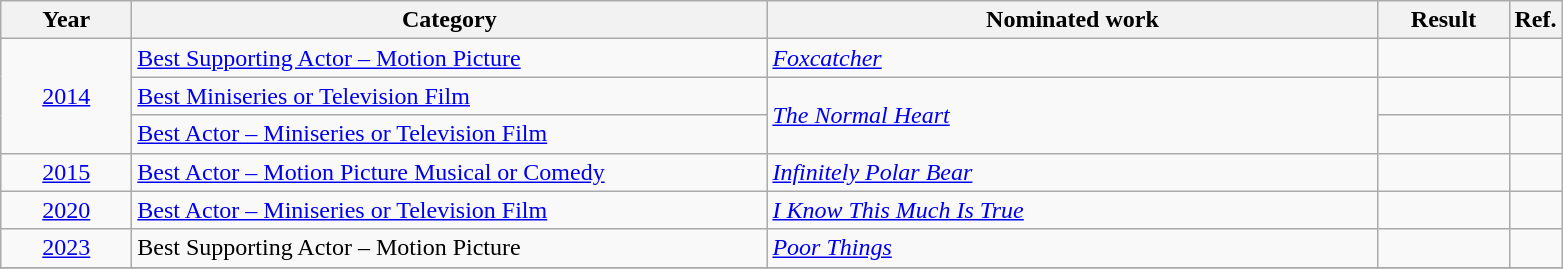<table class=wikitable>
<tr>
<th scope="col" style="width:5em;">Year</th>
<th scope="col" style="width:26em;">Category</th>
<th scope="col" style="width:25em;">Nominated work</th>
<th scope="col" style="width:5em;">Result</th>
<th>Ref.</th>
</tr>
<tr>
<td style="text-align:center;" rowspan="3"><a href='#'>2014</a></td>
<td><a href='#'>Best Supporting Actor – Motion Picture</a></td>
<td><em><a href='#'>Foxcatcher</a></em></td>
<td></td>
<td style="text-align: center;"></td>
</tr>
<tr>
<td><a href='#'>Best Miniseries or Television Film</a></td>
<td rowspan="2"><em><a href='#'>The Normal Heart</a></em></td>
<td></td>
<td style="text-align: center;"></td>
</tr>
<tr>
<td><a href='#'>Best Actor – Miniseries or Television Film</a></td>
<td></td>
<td style="text-align: center;"></td>
</tr>
<tr>
<td style="text-align:center;"><a href='#'>2015</a></td>
<td><a href='#'>Best Actor – Motion Picture Musical or Comedy</a></td>
<td><em><a href='#'>Infinitely Polar Bear</a></em></td>
<td></td>
<td style="text-align: center;"></td>
</tr>
<tr>
<td style="text-align:center;"><a href='#'>2020</a></td>
<td><a href='#'>Best Actor – Miniseries or Television Film</a></td>
<td><em><a href='#'>I Know This Much Is True</a></em></td>
<td></td>
<td style="text-align: center;"></td>
</tr>
<tr>
<td style="text-align:center;"><a href='#'>2023</a></td>
<td>Best Supporting Actor – Motion Picture</td>
<td><em><a href='#'>Poor Things</a></em></td>
<td></td>
<td style="text-align: center;"></td>
</tr>
<tr>
</tr>
</table>
